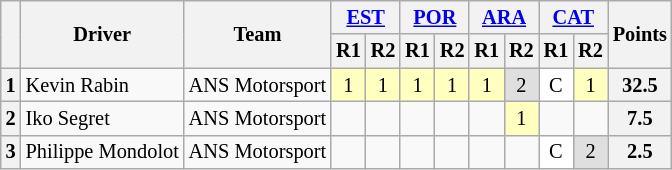<table class="wikitable" style="font-size: 85%; text-align:center">
<tr>
<th rowspan="2"></th>
<th rowspan="2">Driver</th>
<th rowspan="2">Team</th>
<th colspan="2"><a href='#'>EST</a><br></th>
<th colspan="2"><a href='#'>POR</a><br></th>
<th colspan="2"><a href='#'>ARA</a><br></th>
<th colspan="2"><a href='#'>CAT</a><br></th>
<th rowspan="2">Points</th>
</tr>
<tr>
<th>R1</th>
<th>R2</th>
<th>R1</th>
<th>R2</th>
<th>R1</th>
<th>R2</th>
<th>R1</th>
<th>R2</th>
</tr>
<tr>
<th>1</th>
<td align="left"> Kevin Rabin</td>
<td align="left"> ANS Motorsport</td>
<td style="background:#ffffbf;">1</td>
<td style="background:#ffffbf;">1</td>
<td style="background:#ffffbf;">1</td>
<td style="background:#ffffbf;">1</td>
<td style="background:#ffffbf;">1</td>
<td style="background:#dfdfdf;">2</td>
<td style="background:#ffffff;">C</td>
<td style="background:#ffffbf;">1</td>
<th>32.5</th>
</tr>
<tr>
<th>2</th>
<td align="left"> Iko Segret</td>
<td align="left"> ANS Motorsport</td>
<td></td>
<td></td>
<td></td>
<td></td>
<td></td>
<td style="background:#ffffbf;">1</td>
<td></td>
<td></td>
<th>7.5</th>
</tr>
<tr>
<th>3</th>
<td align="left"> Philippe Mondolot</td>
<td align="left"> ANS Motorsport</td>
<td></td>
<td></td>
<td></td>
<td></td>
<td></td>
<td></td>
<td style="background:#ffffff;">C</td>
<td style="background:#dfdfdf;">2</td>
<th>2.5</th>
</tr>
</table>
